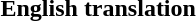<table>
<tr>
<th>English translation</th>
</tr>
<tr style="vertical-align:top; white-space:nowrap;">
<td></td>
</tr>
</table>
